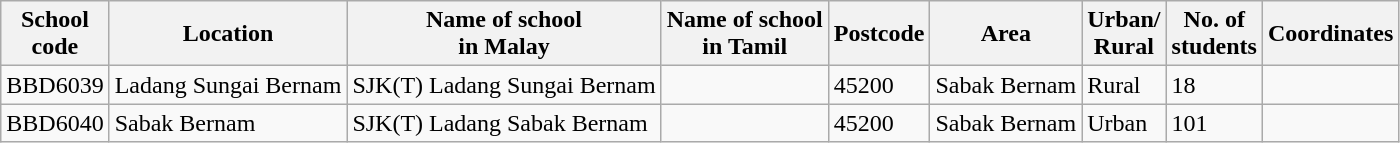<table class="wikitable sortable">
<tr>
<th>School<br>code</th>
<th>Location</th>
<th>Name of school<br>in Malay</th>
<th>Name of school<br>in Tamil</th>
<th>Postcode</th>
<th>Area</th>
<th>Urban/<br>Rural</th>
<th>No. of<br>students</th>
<th>Coordinates</th>
</tr>
<tr>
<td>BBD6039</td>
<td>Ladang Sungai Bernam</td>
<td>SJK(T) Ladang Sungai Bernam</td>
<td></td>
<td>45200</td>
<td>Sabak Bernam</td>
<td>Rural</td>
<td>18</td>
<td></td>
</tr>
<tr>
<td>BBD6040</td>
<td>Sabak Bernam</td>
<td>SJK(T) Ladang Sabak Bernam</td>
<td></td>
<td>45200</td>
<td>Sabak Bernam</td>
<td>Urban</td>
<td>101</td>
<td></td>
</tr>
</table>
